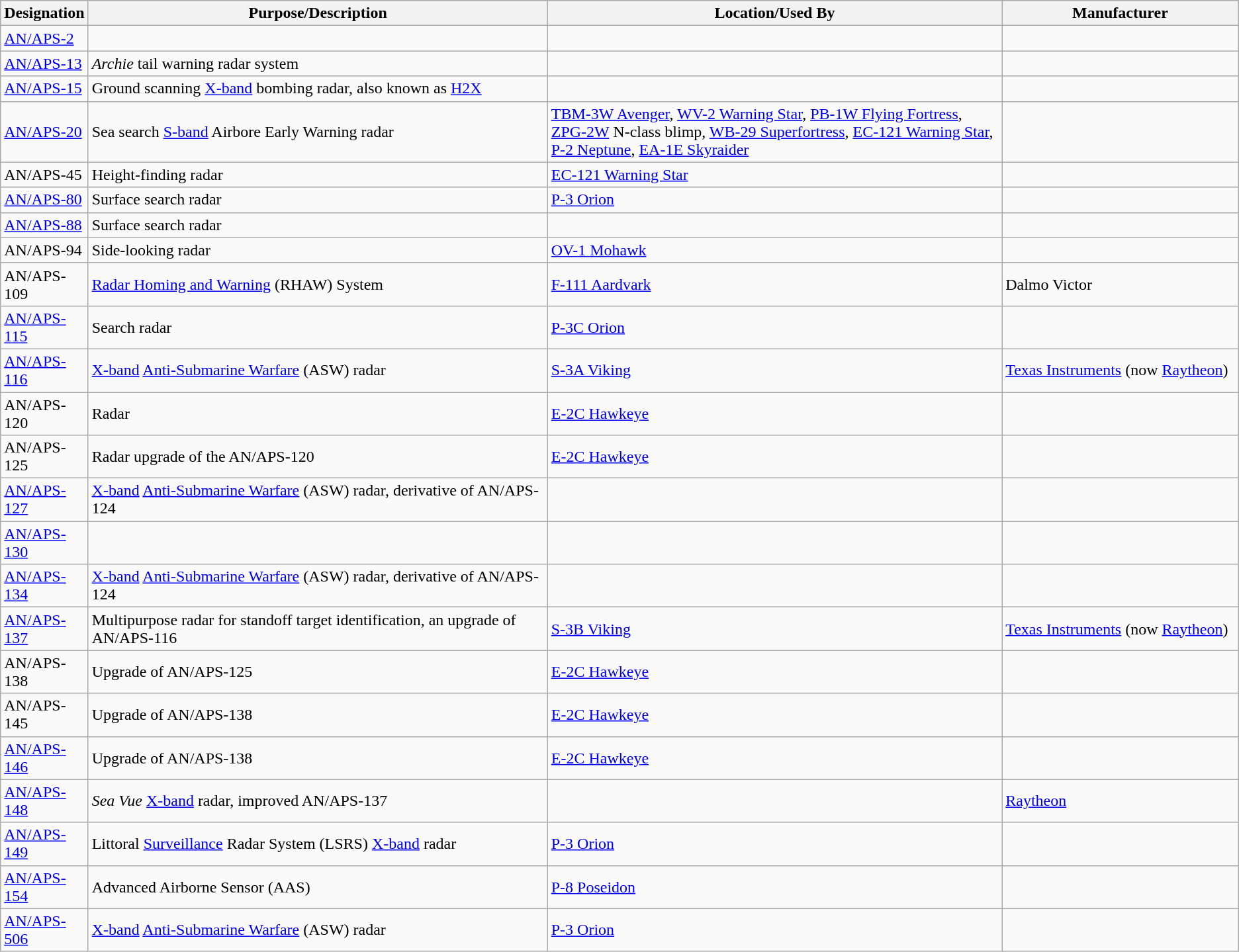<table class="wikitable sortable">
<tr>
<th scope="col">Designation</th>
<th scope="col" style="width: 500px;">Purpose/Description</th>
<th scope="col" style="width: 500px;">Location/Used By</th>
<th scope="col" style="width: 250px;">Manufacturer</th>
</tr>
<tr>
<td><a href='#'>AN/APS-2</a></td>
<td></td>
<td></td>
<td></td>
</tr>
<tr>
<td><a href='#'>AN/APS-13</a></td>
<td><em>Archie</em> tail warning radar system</td>
<td></td>
<td></td>
</tr>
<tr>
<td><a href='#'>AN/APS-15</a></td>
<td>Ground scanning <a href='#'>X-band</a> bombing radar, also known as <a href='#'>H2X</a></td>
<td></td>
<td></td>
</tr>
<tr>
<td><a href='#'>AN/APS-20</a></td>
<td>Sea search <a href='#'>S-band</a> Airbore Early Warning radar</td>
<td><a href='#'>TBM-3W Avenger</a>, <a href='#'>WV-2 Warning Star</a>, <a href='#'>PB-1W Flying Fortress</a>, <a href='#'>ZPG-2W</a> N-class blimp, <a href='#'>WB-29 Superfortress</a>, <a href='#'>EC-121 Warning Star</a>, <a href='#'>P-2 Neptune</a>, <a href='#'>EA-1E Skyraider</a></td>
<td></td>
</tr>
<tr>
<td>AN/APS-45</td>
<td>Height-finding radar</td>
<td><a href='#'>EC-121 Warning Star</a></td>
<td></td>
</tr>
<tr>
<td><a href='#'>AN/APS-80</a></td>
<td>Surface search radar</td>
<td><a href='#'>P-3 Orion</a></td>
<td></td>
</tr>
<tr>
<td><a href='#'>AN/APS-88</a></td>
<td>Surface search radar</td>
<td></td>
<td></td>
</tr>
<tr>
<td>AN/APS-94</td>
<td>Side-looking radar</td>
<td><a href='#'>OV-1 Mohawk</a></td>
<td></td>
</tr>
<tr>
<td>AN/APS-109</td>
<td><a href='#'>Radar Homing and Warning</a> (RHAW) System</td>
<td><a href='#'>F-111 Aardvark</a></td>
<td>Dalmo Victor</td>
</tr>
<tr>
<td><a href='#'>AN/APS-115</a></td>
<td>Search radar</td>
<td><a href='#'>P-3C Orion</a></td>
<td></td>
</tr>
<tr>
<td><a href='#'>AN/APS-116</a></td>
<td><a href='#'>X-band</a> <a href='#'>Anti-Submarine Warfare</a> (ASW) radar</td>
<td><a href='#'>S-3A Viking</a></td>
<td><a href='#'>Texas Instruments</a> (now <a href='#'>Raytheon</a>)</td>
</tr>
<tr>
<td>AN/APS-120</td>
<td>Radar</td>
<td><a href='#'>E-2C Hawkeye</a></td>
<td></td>
</tr>
<tr>
<td>AN/APS-125</td>
<td>Radar upgrade of the AN/APS-120</td>
<td><a href='#'>E-2C Hawkeye</a></td>
<td></td>
</tr>
<tr>
<td><a href='#'>AN/APS-127</a></td>
<td><a href='#'>X-band</a> <a href='#'>Anti-Submarine Warfare</a> (ASW) radar, derivative of AN/APS-124</td>
<td></td>
<td></td>
</tr>
<tr>
<td><a href='#'>AN/APS-130</a></td>
<td></td>
<td></td>
<td></td>
</tr>
<tr>
<td><a href='#'>AN/APS-134</a></td>
<td><a href='#'>X-band</a> <a href='#'>Anti-Submarine Warfare</a> (ASW) radar, derivative of AN/APS-124</td>
<td></td>
<td></td>
</tr>
<tr>
<td><a href='#'>AN/APS-137</a></td>
<td>Multipurpose radar for standoff target identification, an upgrade of AN/APS-116</td>
<td><a href='#'>S-3B Viking</a></td>
<td><a href='#'>Texas Instruments</a> (now <a href='#'>Raytheon</a>)</td>
</tr>
<tr>
<td>AN/APS-138</td>
<td>Upgrade of AN/APS-125</td>
<td><a href='#'>E-2C Hawkeye</a></td>
<td></td>
</tr>
<tr>
<td>AN/APS-145</td>
<td>Upgrade of AN/APS-138</td>
<td><a href='#'>E-2C Hawkeye</a></td>
<td></td>
</tr>
<tr>
<td><a href='#'>AN/APS-146</a></td>
<td>Upgrade of AN/APS-138</td>
<td><a href='#'>E-2C Hawkeye</a></td>
<td></td>
</tr>
<tr>
<td><a href='#'>AN/APS-148</a></td>
<td><em>Sea Vue</em> <a href='#'>X-band</a> radar, improved AN/APS-137</td>
<td></td>
<td><a href='#'>Raytheon</a></td>
</tr>
<tr>
<td><a href='#'>AN/APS-149</a></td>
<td>Littoral <a href='#'>Surveillance</a> Radar System (LSRS) <a href='#'>X-band</a> radar</td>
<td><a href='#'>P-3 Orion</a></td>
<td></td>
</tr>
<tr>
<td><a href='#'>AN/APS-154</a></td>
<td>Advanced Airborne Sensor (AAS)</td>
<td><a href='#'>P-8 Poseidon</a></td>
<td></td>
</tr>
<tr>
<td><a href='#'>AN/APS-506</a></td>
<td><a href='#'>X-band</a> <a href='#'>Anti-Submarine Warfare</a> (ASW) radar</td>
<td><a href='#'>P-3 Orion</a></td>
<td></td>
</tr>
</table>
